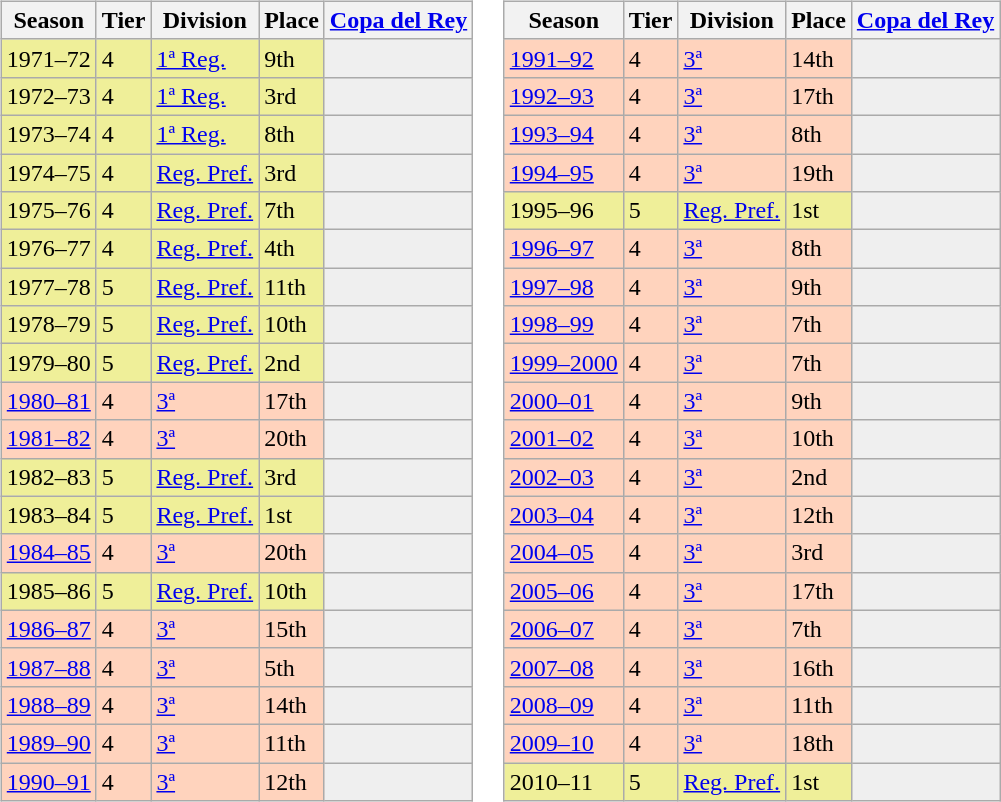<table>
<tr>
<td valign="top" width=0%><br><table class="wikitable">
<tr style="background:#f0f6fa;">
<th>Season</th>
<th>Tier</th>
<th>Division</th>
<th>Place</th>
<th><a href='#'>Copa del Rey</a></th>
</tr>
<tr>
<td style="background:#EFEF99;">1971–72</td>
<td style="background:#EFEF99;">4</td>
<td style="background:#EFEF99;"><a href='#'>1ª Reg.</a></td>
<td style="background:#EFEF99;">9th</td>
<th style="background:#efefef;"></th>
</tr>
<tr>
<td style="background:#EFEF99;">1972–73</td>
<td style="background:#EFEF99;">4</td>
<td style="background:#EFEF99;"><a href='#'>1ª Reg.</a></td>
<td style="background:#EFEF99;">3rd</td>
<th style="background:#efefef;"></th>
</tr>
<tr>
<td style="background:#EFEF99;">1973–74</td>
<td style="background:#EFEF99;">4</td>
<td style="background:#EFEF99;"><a href='#'>1ª Reg.</a></td>
<td style="background:#EFEF99;">8th</td>
<th style="background:#efefef;"></th>
</tr>
<tr>
<td style="background:#EFEF99;">1974–75</td>
<td style="background:#EFEF99;">4</td>
<td style="background:#EFEF99;"><a href='#'>Reg. Pref.</a></td>
<td style="background:#EFEF99;">3rd</td>
<th style="background:#efefef;"></th>
</tr>
<tr>
<td style="background:#EFEF99;">1975–76</td>
<td style="background:#EFEF99;">4</td>
<td style="background:#EFEF99;"><a href='#'>Reg. Pref.</a></td>
<td style="background:#EFEF99;">7th</td>
<th style="background:#efefef;"></th>
</tr>
<tr>
<td style="background:#EFEF99;">1976–77</td>
<td style="background:#EFEF99;">4</td>
<td style="background:#EFEF99;"><a href='#'>Reg. Pref.</a></td>
<td style="background:#EFEF99;">4th</td>
<th style="background:#efefef;"></th>
</tr>
<tr>
<td style="background:#EFEF99;">1977–78</td>
<td style="background:#EFEF99;">5</td>
<td style="background:#EFEF99;"><a href='#'>Reg. Pref.</a></td>
<td style="background:#EFEF99;">11th</td>
<th style="background:#efefef;"></th>
</tr>
<tr>
<td style="background:#EFEF99;">1978–79</td>
<td style="background:#EFEF99;">5</td>
<td style="background:#EFEF99;"><a href='#'>Reg. Pref.</a></td>
<td style="background:#EFEF99;">10th</td>
<th style="background:#efefef;"></th>
</tr>
<tr>
<td style="background:#EFEF99;">1979–80</td>
<td style="background:#EFEF99;">5</td>
<td style="background:#EFEF99;"><a href='#'>Reg. Pref.</a></td>
<td style="background:#EFEF99;">2nd</td>
<th style="background:#efefef;"></th>
</tr>
<tr>
<td style="background:#FFD3BD;"><a href='#'>1980–81</a></td>
<td style="background:#FFD3BD;">4</td>
<td style="background:#FFD3BD;"><a href='#'>3ª</a></td>
<td style="background:#FFD3BD;">17th</td>
<td style="background:#efefef;"></td>
</tr>
<tr>
<td style="background:#FFD3BD;"><a href='#'>1981–82</a></td>
<td style="background:#FFD3BD;">4</td>
<td style="background:#FFD3BD;"><a href='#'>3ª</a></td>
<td style="background:#FFD3BD;">20th</td>
<th style="background:#efefef;"></th>
</tr>
<tr>
<td style="background:#EFEF99;">1982–83</td>
<td style="background:#EFEF99;">5</td>
<td style="background:#EFEF99;"><a href='#'>Reg. Pref.</a></td>
<td style="background:#EFEF99;">3rd</td>
<th style="background:#efefef;"></th>
</tr>
<tr>
<td style="background:#EFEF99;">1983–84</td>
<td style="background:#EFEF99;">5</td>
<td style="background:#EFEF99;"><a href='#'>Reg. Pref.</a></td>
<td style="background:#EFEF99;">1st</td>
<th style="background:#efefef;"></th>
</tr>
<tr>
<td style="background:#FFD3BD;"><a href='#'>1984–85</a></td>
<td style="background:#FFD3BD;">4</td>
<td style="background:#FFD3BD;"><a href='#'>3ª</a></td>
<td style="background:#FFD3BD;">20th</td>
<th style="background:#efefef;"></th>
</tr>
<tr>
<td style="background:#EFEF99;">1985–86</td>
<td style="background:#EFEF99;">5</td>
<td style="background:#EFEF99;"><a href='#'>Reg. Pref.</a></td>
<td style="background:#EFEF99;">10th</td>
<th style="background:#efefef;"></th>
</tr>
<tr>
<td style="background:#FFD3BD;"><a href='#'>1986–87</a></td>
<td style="background:#FFD3BD;">4</td>
<td style="background:#FFD3BD;"><a href='#'>3ª</a></td>
<td style="background:#FFD3BD;">15th</td>
<th style="background:#efefef;"></th>
</tr>
<tr>
<td style="background:#FFD3BD;"><a href='#'>1987–88</a></td>
<td style="background:#FFD3BD;">4</td>
<td style="background:#FFD3BD;"><a href='#'>3ª</a></td>
<td style="background:#FFD3BD;">5th</td>
<td style="background:#efefef;"></td>
</tr>
<tr>
<td style="background:#FFD3BD;"><a href='#'>1988–89</a></td>
<td style="background:#FFD3BD;">4</td>
<td style="background:#FFD3BD;"><a href='#'>3ª</a></td>
<td style="background:#FFD3BD;">14th</td>
<td style="background:#efefef;"></td>
</tr>
<tr>
<td style="background:#FFD3BD;"><a href='#'>1989–90</a></td>
<td style="background:#FFD3BD;">4</td>
<td style="background:#FFD3BD;"><a href='#'>3ª</a></td>
<td style="background:#FFD3BD;">11th</td>
<td style="background:#efefef;"></td>
</tr>
<tr>
<td style="background:#FFD3BD;"><a href='#'>1990–91</a></td>
<td style="background:#FFD3BD;">4</td>
<td style="background:#FFD3BD;"><a href='#'>3ª</a></td>
<td style="background:#FFD3BD;">12th</td>
<th style="background:#efefef;"></th>
</tr>
</table>
</td>
<td valign="top" width=0%><br><table class="wikitable">
<tr style="background:#f0f6fa;">
<th>Season</th>
<th>Tier</th>
<th>Division</th>
<th>Place</th>
<th><a href='#'>Copa del Rey</a></th>
</tr>
<tr>
<td style="background:#FFD3BD;"><a href='#'>1991–92</a></td>
<td style="background:#FFD3BD;">4</td>
<td style="background:#FFD3BD;"><a href='#'>3ª</a></td>
<td style="background:#FFD3BD;">14th</td>
<th style="background:#efefef;"></th>
</tr>
<tr>
<td style="background:#FFD3BD;"><a href='#'>1992–93</a></td>
<td style="background:#FFD3BD;">4</td>
<td style="background:#FFD3BD;"><a href='#'>3ª</a></td>
<td style="background:#FFD3BD;">17th</td>
<th style="background:#efefef;"></th>
</tr>
<tr>
<td style="background:#FFD3BD;"><a href='#'>1993–94</a></td>
<td style="background:#FFD3BD;">4</td>
<td style="background:#FFD3BD;"><a href='#'>3ª</a></td>
<td style="background:#FFD3BD;">8th</td>
<td style="background:#efefef;"></td>
</tr>
<tr>
<td style="background:#FFD3BD;"><a href='#'>1994–95</a></td>
<td style="background:#FFD3BD;">4</td>
<td style="background:#FFD3BD;"><a href='#'>3ª</a></td>
<td style="background:#FFD3BD;">19th</td>
<td style="background:#efefef;"></td>
</tr>
<tr>
<td style="background:#EFEF99;">1995–96</td>
<td style="background:#EFEF99;">5</td>
<td style="background:#EFEF99;"><a href='#'>Reg. Pref.</a></td>
<td style="background:#EFEF99;">1st</td>
<th style="background:#efefef;"></th>
</tr>
<tr>
<td style="background:#FFD3BD;"><a href='#'>1996–97</a></td>
<td style="background:#FFD3BD;">4</td>
<td style="background:#FFD3BD;"><a href='#'>3ª</a></td>
<td style="background:#FFD3BD;">8th</td>
<td style="background:#efefef;"></td>
</tr>
<tr>
<td style="background:#FFD3BD;"><a href='#'>1997–98</a></td>
<td style="background:#FFD3BD;">4</td>
<td style="background:#FFD3BD;"><a href='#'>3ª</a></td>
<td style="background:#FFD3BD;">9th</td>
<th style="background:#efefef;"></th>
</tr>
<tr>
<td style="background:#FFD3BD;"><a href='#'>1998–99</a></td>
<td style="background:#FFD3BD;">4</td>
<td style="background:#FFD3BD;"><a href='#'>3ª</a></td>
<td style="background:#FFD3BD;">7th</td>
<th style="background:#efefef;"></th>
</tr>
<tr>
<td style="background:#FFD3BD;"><a href='#'>1999–2000</a></td>
<td style="background:#FFD3BD;">4</td>
<td style="background:#FFD3BD;"><a href='#'>3ª</a></td>
<td style="background:#FFD3BD;">7th</td>
<th style="background:#efefef;"></th>
</tr>
<tr>
<td style="background:#FFD3BD;"><a href='#'>2000–01</a></td>
<td style="background:#FFD3BD;">4</td>
<td style="background:#FFD3BD;"><a href='#'>3ª</a></td>
<td style="background:#FFD3BD;">9th</td>
<td style="background:#efefef;"></td>
</tr>
<tr>
<td style="background:#FFD3BD;"><a href='#'>2001–02</a></td>
<td style="background:#FFD3BD;">4</td>
<td style="background:#FFD3BD;"><a href='#'>3ª</a></td>
<td style="background:#FFD3BD;">10th</td>
<td style="background:#efefef;"></td>
</tr>
<tr>
<td style="background:#FFD3BD;"><a href='#'>2002–03</a></td>
<td style="background:#FFD3BD;">4</td>
<td style="background:#FFD3BD;"><a href='#'>3ª</a></td>
<td style="background:#FFD3BD;">2nd</td>
<td style="background:#efefef;"></td>
</tr>
<tr>
<td style="background:#FFD3BD;"><a href='#'>2003–04</a></td>
<td style="background:#FFD3BD;">4</td>
<td style="background:#FFD3BD;"><a href='#'>3ª</a></td>
<td style="background:#FFD3BD;">12th</td>
<th style="background:#efefef;"></th>
</tr>
<tr>
<td style="background:#FFD3BD;"><a href='#'>2004–05</a></td>
<td style="background:#FFD3BD;">4</td>
<td style="background:#FFD3BD;"><a href='#'>3ª</a></td>
<td style="background:#FFD3BD;">3rd</td>
<td style="background:#efefef;"></td>
</tr>
<tr>
<td style="background:#FFD3BD;"><a href='#'>2005–06</a></td>
<td style="background:#FFD3BD;">4</td>
<td style="background:#FFD3BD;"><a href='#'>3ª</a></td>
<td style="background:#FFD3BD;">17th</td>
<td style="background:#efefef;"></td>
</tr>
<tr>
<td style="background:#FFD3BD;"><a href='#'>2006–07</a></td>
<td style="background:#FFD3BD;">4</td>
<td style="background:#FFD3BD;"><a href='#'>3ª</a></td>
<td style="background:#FFD3BD;">7th</td>
<td style="background:#efefef;"></td>
</tr>
<tr>
<td style="background:#FFD3BD;"><a href='#'>2007–08</a></td>
<td style="background:#FFD3BD;">4</td>
<td style="background:#FFD3BD;"><a href='#'>3ª</a></td>
<td style="background:#FFD3BD;">16th</td>
<th style="background:#efefef;"></th>
</tr>
<tr>
<td style="background:#FFD3BD;"><a href='#'>2008–09</a></td>
<td style="background:#FFD3BD;">4</td>
<td style="background:#FFD3BD;"><a href='#'>3ª</a></td>
<td style="background:#FFD3BD;">11th</td>
<td style="background:#efefef;"></td>
</tr>
<tr>
<td style="background:#FFD3BD;"><a href='#'>2009–10</a></td>
<td style="background:#FFD3BD;">4</td>
<td style="background:#FFD3BD;"><a href='#'>3ª</a></td>
<td style="background:#FFD3BD;">18th</td>
<td style="background:#efefef;"></td>
</tr>
<tr>
<td style="background:#EFEF99;">2010–11</td>
<td style="background:#EFEF99;">5</td>
<td style="background:#EFEF99;"><a href='#'>Reg. Pref.</a></td>
<td style="background:#EFEF99;">1st</td>
<th style="background:#efefef;"></th>
</tr>
</table>
</td>
</tr>
</table>
